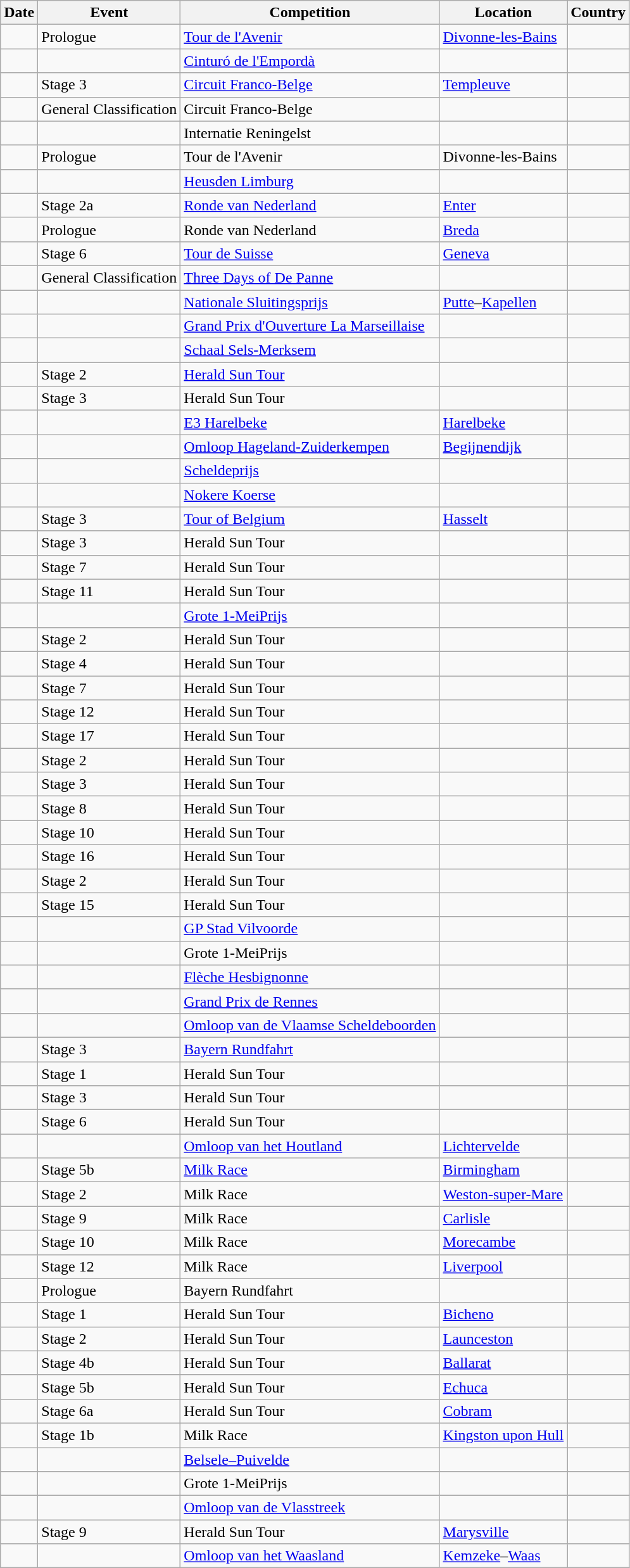<table class="wikitable sortable">
<tr>
<th>Date</th>
<th>Event</th>
<th>Competition</th>
<th>Location</th>
<th>Country</th>
</tr>
<tr>
<td></td>
<td>Prologue</td>
<td><a href='#'>Tour de l'Avenir</a></td>
<td><a href='#'>Divonne-les-Bains</a></td>
<td></td>
</tr>
<tr>
<td></td>
<td></td>
<td><a href='#'>Cinturó de l'Empordà</a></td>
<td></td>
<td></td>
</tr>
<tr>
<td></td>
<td>Stage 3</td>
<td><a href='#'>Circuit Franco-Belge</a></td>
<td><a href='#'>Templeuve</a></td>
<td></td>
</tr>
<tr>
<td></td>
<td>General Classification</td>
<td>Circuit Franco-Belge</td>
<td></td>
<td></td>
</tr>
<tr>
<td></td>
<td></td>
<td>Internatie Reningelst</td>
<td></td>
<td></td>
</tr>
<tr>
<td></td>
<td>Prologue</td>
<td>Tour de l'Avenir</td>
<td>Divonne-les-Bains</td>
<td></td>
</tr>
<tr>
<td></td>
<td></td>
<td><a href='#'>Heusden Limburg</a></td>
<td></td>
<td></td>
</tr>
<tr>
<td></td>
<td>Stage 2a</td>
<td><a href='#'>Ronde van Nederland</a></td>
<td><a href='#'>Enter</a></td>
<td></td>
</tr>
<tr>
<td></td>
<td>Prologue</td>
<td>Ronde van Nederland</td>
<td><a href='#'>Breda</a></td>
<td></td>
</tr>
<tr>
<td></td>
<td>Stage 6</td>
<td><a href='#'>Tour de Suisse</a></td>
<td><a href='#'>Geneva</a></td>
<td></td>
</tr>
<tr>
<td></td>
<td>General Classification</td>
<td><a href='#'>Three Days of De Panne</a></td>
<td></td>
<td></td>
</tr>
<tr>
<td></td>
<td></td>
<td><a href='#'>Nationale Sluitingsprijs</a></td>
<td><a href='#'>Putte</a>–<a href='#'>Kapellen</a></td>
<td></td>
</tr>
<tr>
<td></td>
<td></td>
<td><a href='#'>Grand Prix d'Ouverture La Marseillaise</a></td>
<td></td>
<td></td>
</tr>
<tr>
<td></td>
<td></td>
<td><a href='#'>Schaal Sels-Merksem</a></td>
<td></td>
<td></td>
</tr>
<tr>
<td></td>
<td>Stage 2</td>
<td><a href='#'>Herald Sun Tour</a></td>
<td></td>
<td></td>
</tr>
<tr>
<td></td>
<td>Stage 3</td>
<td>Herald Sun Tour</td>
<td></td>
<td></td>
</tr>
<tr>
<td></td>
<td></td>
<td><a href='#'>E3 Harelbeke</a></td>
<td><a href='#'>Harelbeke</a></td>
<td></td>
</tr>
<tr>
<td></td>
<td></td>
<td><a href='#'>Omloop Hageland-Zuiderkempen</a></td>
<td><a href='#'>Begijnendijk</a></td>
<td></td>
</tr>
<tr>
<td></td>
<td></td>
<td><a href='#'>Scheldeprijs</a></td>
<td></td>
<td></td>
</tr>
<tr>
<td></td>
<td></td>
<td><a href='#'>Nokere Koerse</a></td>
<td></td>
<td></td>
</tr>
<tr>
<td></td>
<td>Stage 3</td>
<td><a href='#'>Tour of Belgium</a></td>
<td><a href='#'>Hasselt</a></td>
<td></td>
</tr>
<tr>
<td></td>
<td>Stage 3</td>
<td>Herald Sun Tour</td>
<td></td>
<td></td>
</tr>
<tr>
<td></td>
<td>Stage 7</td>
<td>Herald Sun Tour</td>
<td></td>
<td></td>
</tr>
<tr>
<td></td>
<td>Stage 11</td>
<td>Herald Sun Tour</td>
<td></td>
<td></td>
</tr>
<tr>
<td></td>
<td></td>
<td><a href='#'>Grote 1-MeiPrijs</a></td>
<td></td>
<td></td>
</tr>
<tr>
<td></td>
<td>Stage 2</td>
<td>Herald Sun Tour</td>
<td></td>
<td></td>
</tr>
<tr>
<td></td>
<td>Stage 4</td>
<td>Herald Sun Tour</td>
<td></td>
<td></td>
</tr>
<tr>
<td></td>
<td>Stage 7</td>
<td>Herald Sun Tour</td>
<td></td>
<td></td>
</tr>
<tr>
<td></td>
<td>Stage 12</td>
<td>Herald Sun Tour</td>
<td></td>
<td></td>
</tr>
<tr>
<td></td>
<td>Stage 17</td>
<td>Herald Sun Tour</td>
<td></td>
<td></td>
</tr>
<tr>
<td></td>
<td>Stage 2</td>
<td>Herald Sun Tour</td>
<td></td>
<td></td>
</tr>
<tr>
<td></td>
<td>Stage 3</td>
<td>Herald Sun Tour</td>
<td></td>
<td></td>
</tr>
<tr>
<td></td>
<td>Stage 8</td>
<td>Herald Sun Tour</td>
<td></td>
<td></td>
</tr>
<tr>
<td></td>
<td>Stage 10</td>
<td>Herald Sun Tour</td>
<td></td>
<td></td>
</tr>
<tr>
<td></td>
<td>Stage 16</td>
<td>Herald Sun Tour</td>
<td></td>
<td></td>
</tr>
<tr>
<td></td>
<td>Stage 2</td>
<td>Herald Sun Tour</td>
<td></td>
<td></td>
</tr>
<tr>
<td></td>
<td>Stage 15</td>
<td>Herald Sun Tour</td>
<td></td>
<td></td>
</tr>
<tr>
<td></td>
<td></td>
<td><a href='#'>GP Stad Vilvoorde</a></td>
<td></td>
<td></td>
</tr>
<tr>
<td></td>
<td></td>
<td>Grote 1-MeiPrijs</td>
<td></td>
<td></td>
</tr>
<tr>
<td></td>
<td></td>
<td><a href='#'>Flèche Hesbignonne</a></td>
<td></td>
<td></td>
</tr>
<tr>
<td></td>
<td></td>
<td><a href='#'>Grand Prix de Rennes</a></td>
<td></td>
<td></td>
</tr>
<tr>
<td></td>
<td></td>
<td><a href='#'>Omloop van de Vlaamse Scheldeboorden</a></td>
<td></td>
<td></td>
</tr>
<tr>
<td></td>
<td>Stage 3</td>
<td><a href='#'>Bayern Rundfahrt</a></td>
<td></td>
<td></td>
</tr>
<tr>
<td></td>
<td>Stage 1</td>
<td>Herald Sun Tour</td>
<td></td>
<td></td>
</tr>
<tr>
<td></td>
<td>Stage 3</td>
<td>Herald Sun Tour</td>
<td></td>
<td></td>
</tr>
<tr>
<td></td>
<td>Stage 6</td>
<td>Herald Sun Tour</td>
<td></td>
<td></td>
</tr>
<tr>
<td></td>
<td></td>
<td><a href='#'>Omloop van het Houtland</a></td>
<td><a href='#'>Lichtervelde</a></td>
<td></td>
</tr>
<tr>
<td></td>
<td>Stage 5b</td>
<td><a href='#'>Milk Race</a></td>
<td><a href='#'>Birmingham</a></td>
<td></td>
</tr>
<tr>
<td></td>
<td>Stage 2</td>
<td>Milk Race</td>
<td><a href='#'>Weston-super-Mare</a></td>
<td></td>
</tr>
<tr>
<td></td>
<td>Stage 9</td>
<td>Milk Race</td>
<td><a href='#'>Carlisle</a></td>
<td></td>
</tr>
<tr>
<td></td>
<td>Stage 10</td>
<td>Milk Race</td>
<td><a href='#'>Morecambe</a></td>
<td></td>
</tr>
<tr>
<td></td>
<td>Stage 12</td>
<td>Milk Race</td>
<td><a href='#'>Liverpool</a></td>
<td></td>
</tr>
<tr>
<td></td>
<td>Prologue</td>
<td>Bayern Rundfahrt</td>
<td></td>
<td></td>
</tr>
<tr>
<td></td>
<td>Stage 1</td>
<td>Herald Sun Tour</td>
<td><a href='#'>Bicheno</a></td>
<td></td>
</tr>
<tr>
<td></td>
<td>Stage 2</td>
<td>Herald Sun Tour</td>
<td><a href='#'>Launceston</a></td>
<td></td>
</tr>
<tr>
<td></td>
<td>Stage 4b</td>
<td>Herald Sun Tour</td>
<td><a href='#'>Ballarat</a></td>
<td></td>
</tr>
<tr>
<td></td>
<td>Stage 5b</td>
<td>Herald Sun Tour</td>
<td><a href='#'>Echuca</a></td>
<td></td>
</tr>
<tr>
<td></td>
<td>Stage 6a</td>
<td>Herald Sun Tour</td>
<td><a href='#'>Cobram</a></td>
<td></td>
</tr>
<tr>
<td></td>
<td>Stage 1b</td>
<td>Milk Race</td>
<td><a href='#'>Kingston upon Hull</a></td>
<td></td>
</tr>
<tr>
<td></td>
<td></td>
<td><a href='#'>Belsele–Puivelde</a></td>
<td></td>
<td></td>
</tr>
<tr>
<td></td>
<td></td>
<td>Grote 1-MeiPrijs</td>
<td></td>
<td></td>
</tr>
<tr>
<td></td>
<td></td>
<td><a href='#'>Omloop van de Vlasstreek</a></td>
<td></td>
<td></td>
</tr>
<tr>
<td></td>
<td>Stage 9</td>
<td>Herald Sun Tour</td>
<td><a href='#'>Marysville</a></td>
<td></td>
</tr>
<tr>
<td></td>
<td></td>
<td><a href='#'>Omloop van het Waasland</a></td>
<td><a href='#'>Kemzeke</a>–<a href='#'>Waas</a></td>
<td></td>
</tr>
</table>
